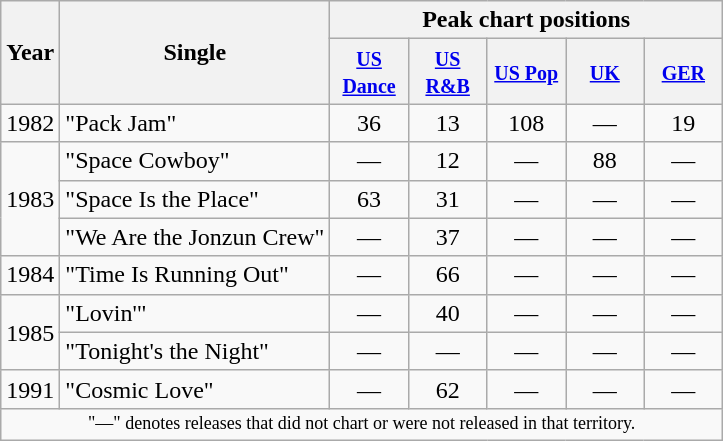<table class="wikitable">
<tr>
<th scope="col" rowspan="2">Year</th>
<th scope="col" rowspan="2">Single</th>
<th scope="col" colspan="5">Peak chart positions</th>
</tr>
<tr>
<th style="width:45px;"><small><a href='#'>US Dance</a></small><br></th>
<th style="width:45px;"><small><a href='#'>US R&B</a></small><br></th>
<th style="width:45px;"><small><a href='#'>US Pop</a></small><br></th>
<th style="width:45px;"><small><a href='#'>UK</a></small><br></th>
<th style="width:45px;"><small><a href='#'>GER</a></small></th>
</tr>
<tr>
<td rowspan="1">1982</td>
<td>"Pack Jam"</td>
<td align=center>36</td>
<td align=center>13</td>
<td align=center>108</td>
<td align=center>―</td>
<td align=center>19</td>
</tr>
<tr>
<td rowspan="3">1983</td>
<td>"Space Cowboy"</td>
<td align=center>—</td>
<td align=center>12</td>
<td align=center>―</td>
<td align=center>88</td>
<td align=center>―</td>
</tr>
<tr>
<td>"Space Is the Place"</td>
<td align=center>63</td>
<td align=center>31</td>
<td align=center>―</td>
<td align=center>―</td>
<td align=center>—</td>
</tr>
<tr>
<td>"We Are the Jonzun Crew"</td>
<td align=center>―</td>
<td align=center>37</td>
<td align=center>―</td>
<td align=center>―</td>
<td align=center>―</td>
</tr>
<tr>
<td rowspan="1">1984</td>
<td>"Time Is Running Out"</td>
<td align=center>—</td>
<td align=center>66</td>
<td align=center>―</td>
<td align=center>―</td>
<td align=center>—</td>
</tr>
<tr>
<td rowspan="2">1985</td>
<td>"Lovin'"</td>
<td align=center>—</td>
<td align=center>40</td>
<td align=center>―</td>
<td align=center>―</td>
<td align=center>—</td>
</tr>
<tr>
<td>"Tonight's the Night"</td>
<td align=center>—</td>
<td align=center>—</td>
<td align=center>―</td>
<td align=center>―</td>
<td align=center>—</td>
</tr>
<tr>
<td rowspan="1">1991</td>
<td>"Cosmic Love"</td>
<td align=center>—</td>
<td align=center>62</td>
<td align=center>―</td>
<td align=center>―</td>
<td align=center>—</td>
</tr>
<tr>
<td colspan="7" style="text-align:center; font-size:9pt;">"—" denotes releases that did not chart or were not released in that territory.</td>
</tr>
</table>
